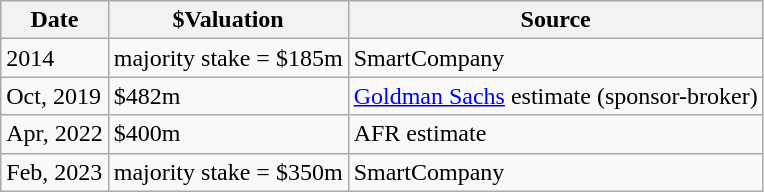<table class="wikitable">
<tr>
<th>Date</th>
<th>$Valuation</th>
<th>Source</th>
</tr>
<tr>
<td>2014</td>
<td>majority stake = $185m</td>
<td>SmartCompany</td>
</tr>
<tr>
<td>Oct, 2019</td>
<td>$482m</td>
<td><a href='#'>Goldman Sachs</a> estimate (sponsor-broker)</td>
</tr>
<tr>
<td>Apr, 2022</td>
<td>$400m</td>
<td>AFR estimate</td>
</tr>
<tr>
<td>Feb, 2023</td>
<td>majority stake = $350m</td>
<td>SmartCompany</td>
</tr>
</table>
